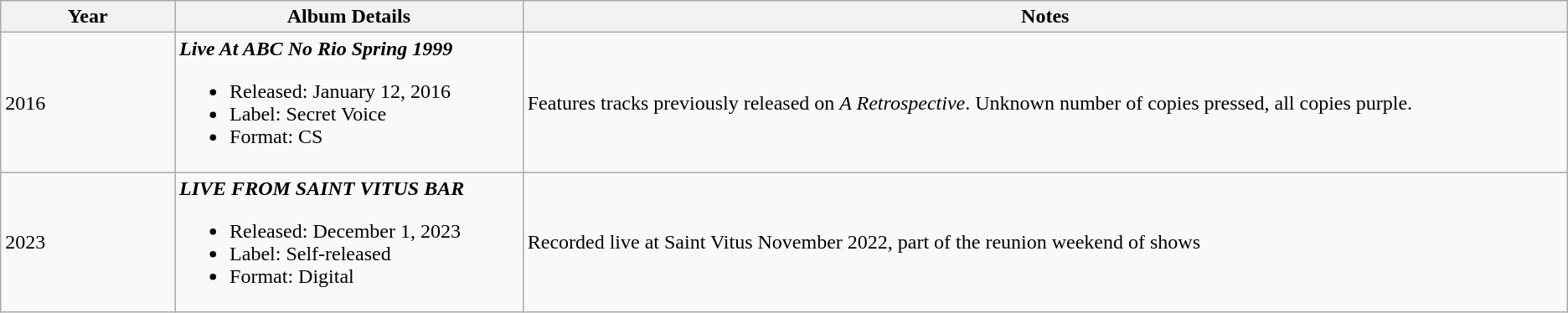<table class ="wikitable">
<tr>
<th style="width: 5%">Year</th>
<th style="width:10%">Album Details</th>
<th style="width:30%">Notes</th>
</tr>
<tr>
<td>2016</td>
<td><strong><em>Live At ABC No Rio Spring 1999</em></strong><br><ul><li>Released: January 12, 2016</li><li>Label: Secret Voice</li><li>Format: CS</li></ul></td>
<td>Features tracks previously released on <em>A Retrospective</em>. Unknown number of copies pressed, all copies purple.</td>
</tr>
<tr>
<td>2023</td>
<td><strong><em>LIVE FROM SAINT VITUS BAR</em></strong><br><ul><li>Released: December 1, 2023</li><li>Label: Self-released</li><li>Format: Digital</li></ul></td>
<td>Recorded live at Saint Vitus November 2022, part of the reunion weekend of shows</td>
</tr>
</table>
